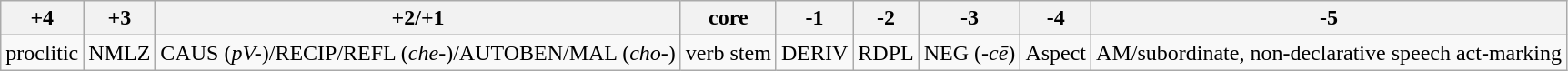<table class="wikitable">
<tr>
<th>+4</th>
<th>+3</th>
<th>+2/+1</th>
<th>core</th>
<th>-1</th>
<th>-2</th>
<th>-3</th>
<th>-4</th>
<th>-5</th>
</tr>
<tr>
<td>proclitic</td>
<td>NMLZ</td>
<td>CAUS (<em>pV-</em>)/RECIP/REFL (<em>che-</em>)/AUTOBEN/MAL (<em>cho-</em>)</td>
<td>verb stem</td>
<td>DERIV</td>
<td>RDPL</td>
<td>NEG (<em>-cē</em>)</td>
<td>Aspect</td>
<td>AM/subordinate, non-declarative speech act-marking</td>
</tr>
</table>
